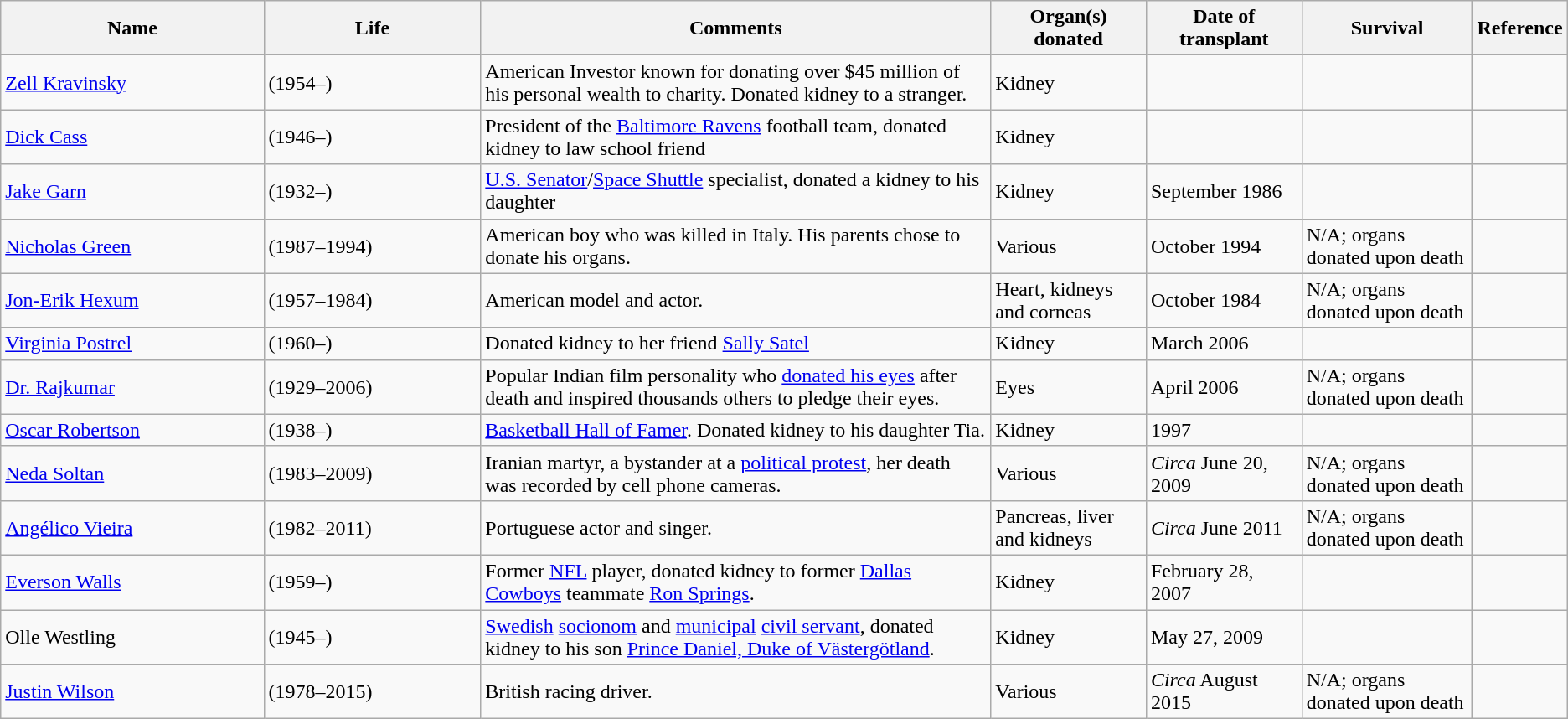<table class=wikitable>
<tr>
<th style="width:17%;">Name</th>
<th style="width:14%;">Life</th>
<th style="width:33%;">Comments</th>
<th style="width:10%;">Organ(s) donated</th>
<th style="width:10%;">Date of transplant</th>
<th style="width:11%;">Survival</th>
<th style="width:8%;">Reference</th>
</tr>
<tr>
<td><a href='#'>Zell Kravinsky</a></td>
<td>(1954–)</td>
<td>American Investor known for donating over $45 million of his personal wealth to charity. Donated kidney to a stranger.</td>
<td>Kidney</td>
<td></td>
<td></td>
<td></td>
</tr>
<tr>
<td><a href='#'>Dick Cass</a></td>
<td>(1946–)</td>
<td>President of the <a href='#'>Baltimore Ravens</a> football team, donated kidney to law school friend</td>
<td>Kidney</td>
<td></td>
<td></td>
<td></td>
</tr>
<tr>
<td><a href='#'>Jake Garn</a></td>
<td>(1932–)</td>
<td><a href='#'>U.S. Senator</a>/<a href='#'>Space Shuttle</a> specialist, donated a kidney to his daughter</td>
<td>Kidney</td>
<td>September 1986</td>
<td></td>
<td></td>
</tr>
<tr>
<td><a href='#'>Nicholas Green</a></td>
<td>(1987–1994)</td>
<td>American boy who was killed in Italy. His parents chose to donate his organs.</td>
<td>Various</td>
<td>October 1994</td>
<td>N/A; organs donated upon death</td>
<td></td>
</tr>
<tr>
<td><a href='#'>Jon-Erik Hexum</a></td>
<td>(1957–1984)</td>
<td>American model and actor.</td>
<td>Heart, kidneys and corneas</td>
<td>October 1984</td>
<td>N/A; organs donated upon death</td>
<td></td>
</tr>
<tr>
<td><a href='#'>Virginia Postrel</a></td>
<td>(1960–)</td>
<td>Donated kidney to her friend <a href='#'>Sally Satel</a></td>
<td>Kidney</td>
<td>March 2006</td>
<td></td>
<td></td>
</tr>
<tr>
<td><a href='#'>Dr. Rajkumar</a></td>
<td>(1929–2006)</td>
<td>Popular Indian film personality who <a href='#'>donated his eyes</a> after death and inspired thousands others to pledge their eyes.</td>
<td>Eyes</td>
<td>April 2006</td>
<td>N/A; organs donated upon death</td>
<td></td>
</tr>
<tr>
<td><a href='#'>Oscar Robertson</a></td>
<td>(1938–)</td>
<td><a href='#'>Basketball Hall of Famer</a>. Donated kidney to his daughter Tia.</td>
<td>Kidney</td>
<td>1997</td>
<td></td>
<td></td>
</tr>
<tr>
<td><a href='#'>Neda Soltan</a></td>
<td>(1983–2009)</td>
<td>Iranian martyr, a bystander at a <a href='#'>political protest</a>, her death was recorded by cell phone cameras.</td>
<td>Various</td>
<td><em>Circa</em> June 20, 2009</td>
<td>N/A; organs donated upon death</td>
<td></td>
</tr>
<tr>
<td><a href='#'>Angélico Vieira</a></td>
<td>(1982–2011)</td>
<td>Portuguese actor and singer.</td>
<td>Pancreas, liver and kidneys</td>
<td><em>Circa</em> June 2011</td>
<td>N/A; organs donated upon death</td>
<td></td>
</tr>
<tr>
<td><a href='#'>Everson Walls</a></td>
<td>(1959–)</td>
<td>Former <a href='#'>NFL</a> player, donated kidney to former <a href='#'>Dallas Cowboys</a> teammate <a href='#'>Ron Springs</a>.</td>
<td>Kidney</td>
<td>February 28, 2007</td>
<td></td>
<td></td>
</tr>
<tr>
<td>Olle Westling</td>
<td>(1945–)</td>
<td><a href='#'>Swedish</a> <a href='#'>socionom</a> and <a href='#'>municipal</a> <a href='#'>civil servant</a>, donated kidney to his son <a href='#'>Prince Daniel, Duke of Västergötland</a>.</td>
<td>Kidney</td>
<td>May 27, 2009</td>
<td></td>
<td></td>
</tr>
<tr>
<td><a href='#'>Justin Wilson</a></td>
<td>(1978–2015)</td>
<td>British racing driver.</td>
<td>Various</td>
<td><em>Circa</em> August 2015</td>
<td>N/A; organs donated upon death</td>
<td></td>
</tr>
</table>
